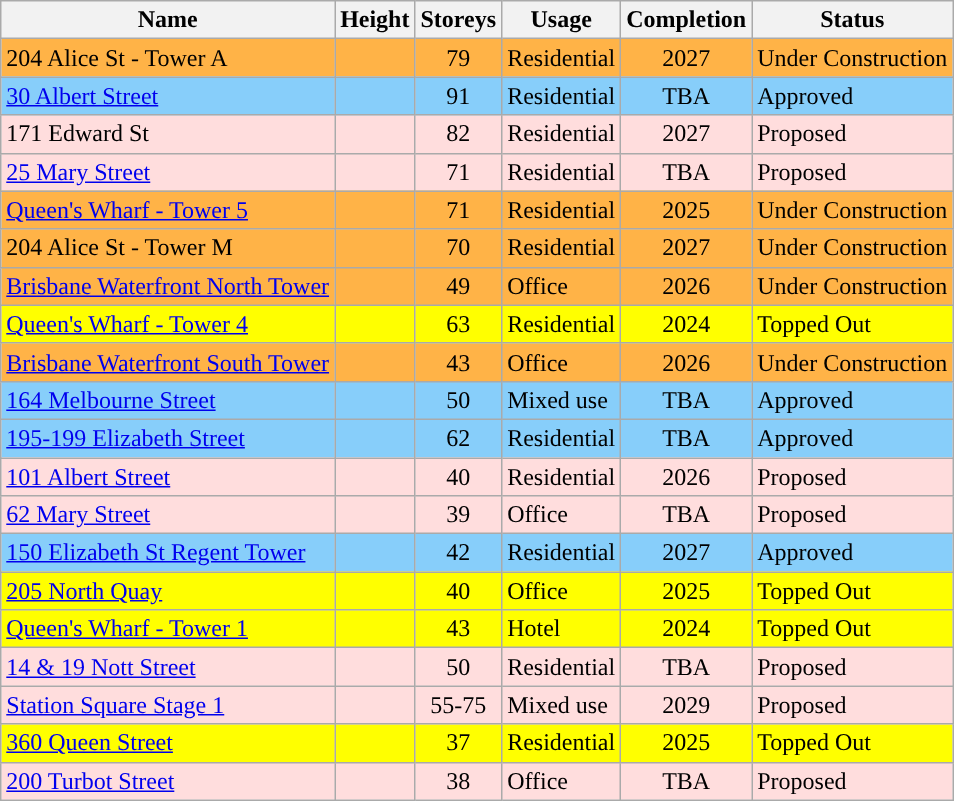<table class="sortable wikitable">
<tr>
<th>Name</th>
<th>Height</th>
<th>Storeys</th>
<th>Usage</th>
<th>Completion</th>
<th>Status</th>
</tr>
<tr style="width:40px; background:#ffb347;"| >
<td>204 Alice St - Tower A</td>
<td align=center></td>
<td align=center>79</td>
<td>Residential</td>
<td align=center>2027</td>
<td>Under Construction</td>
</tr>
<tr style="background:#87CEFA;">
<td><a href='#'>30 Albert Street</a></td>
<td style="text-align:center;"></td>
<td style="text-align:center;">91</td>
<td>Residential</td>
<td style="text-align:center;">TBA</td>
<td>Approved</td>
</tr>
<tr style="width:40px; background:#fdd;”" | >
<td>171 Edward St</td>
<td align="center"></td>
<td align="center">82</td>
<td>Residential</td>
<td align="center">2027</td>
<td>Proposed</td>
</tr>
<tr style="background:#fdd;">
<td><a href='#'>25 Mary Street</a></td>
<td align="center"></td>
<td align="center">71</td>
<td>Residential</td>
<td align="center">TBA</td>
<td>Proposed</td>
</tr>
<tr style="width:40px; background:#ffb347;" | >
<td><a href='#'>Queen's Wharf - Tower 5</a></td>
<td align="center"></td>
<td align="center">71</td>
<td>Residential</td>
<td align="center">2025</td>
<td>Under Construction</td>
</tr>
<tr style="width:40px; background:#ffb347;"| >
<td>204 Alice St - Tower M</td>
<td align="center"></td>
<td align="center">70</td>
<td>Residential</td>
<td align="center">2027</td>
<td>Under Construction</td>
</tr>
<tr style="width:40px; background:#ffb347;"| >
<td><a href='#'>Brisbane Waterfront North Tower</a></td>
<td align=center></td>
<td align=center>49</td>
<td>Office</td>
<td align="center">2026</td>
<td>Under Construction</td>
</tr>
<tr style="background:#FF0;">
<td><a href='#'>Queen's Wharf - Tower 4</a></td>
<td align="center"></td>
<td align="center">63</td>
<td>Residential</td>
<td align="center">2024</td>
<td>Topped Out</td>
</tr>
<tr style="background:#FFB347;">
<td><a href='#'>Brisbane Waterfront South Tower</a></td>
<td align="center"></td>
<td align="center">43</td>
<td>Office</td>
<td align="center">2026</td>
<td>Under Construction</td>
</tr>
<tr style="background:#87CEFA;">
<td><a href='#'>164 Melbourne Street</a></td>
<td align=center></td>
<td align=center>50</td>
<td>Mixed use</td>
<td align="center">TBA</td>
<td>Approved</td>
</tr>
<tr style="background:#87cefa;">
<td><a href='#'>195-199 Elizabeth Street</a></td>
<td align=center></td>
<td align=center>62</td>
<td>Residential</td>
<td align="center">TBA</td>
<td>Approved</td>
</tr>
<tr style="background:#fdd;"ffb347;”>
<td><a href='#'>101 Albert Street</a></td>
<td align=center></td>
<td align=center>40</td>
<td>Residential</td>
<td align=center>2026</td>
<td>Proposed</td>
</tr>
<tr style="width:40px; background:#fdd;”| ">
<td><a href='#'>62 Mary Street</a></td>
<td align=center></td>
<td align=center>39</td>
<td>Office</td>
<td align="center">TBA</td>
<td>Proposed</td>
</tr>
<tr style="background:#87cefa;">
<td><a href='#'>150 Elizabeth St Regent Tower</a></td>
<td align=center></td>
<td align=center>42</td>
<td>Residential</td>
<td align="center">2027</td>
<td>Approved</td>
</tr>
<tr style="width:40px; background:#ff0;"| >
<td><a href='#'>205 North Quay</a></td>
<td align=center></td>
<td align=center>40</td>
<td>Office</td>
<td align="center">2025</td>
<td>Topped Out</td>
</tr>
<tr style="background:#FF0;">
<td><a href='#'>Queen's Wharf - Tower 1</a></td>
<td align=center></td>
<td align=center>43</td>
<td>Hotel</td>
<td align="center">2024</td>
<td>Topped Out</td>
</tr>
<tr style="width:40px; background:#fdd;”| ">
<td><a href='#'>14 & 19 Nott Street</a></td>
<td align=center></td>
<td align=center>50</td>
<td>Residential</td>
<td align="center">TBA</td>
<td>Proposed</td>
</tr>
<tr style="width:40px; background:#fdd;”| ">
<td><a href='#'>Station Square Stage 1</a></td>
<td align=center></td>
<td align=center>55-75</td>
<td>Mixed use</td>
<td align="center">2029</td>
<td>Proposed</td>
</tr>
<tr style="width:40px; background:#ff0;"| >
<td><a href='#'>360 Queen Street</a></td>
<td align=center></td>
<td align=center>37</td>
<td>Residential</td>
<td align="center">2025</td>
<td>Topped Out</td>
</tr>
<tr style="width:40px; background:#fdd;”| ">
<td><a href='#'>200 Turbot Street</a></td>
<td align=center></td>
<td align=center>38</td>
<td>Office</td>
<td align="center">TBA</td>
<td>Proposed</td>
</tr>
</table>
